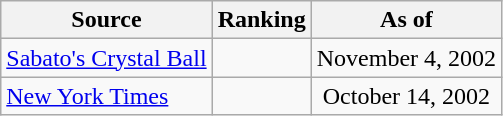<table class="wikitable" style="text-align:center">
<tr>
<th>Source</th>
<th>Ranking</th>
<th>As of</th>
</tr>
<tr>
<td align=left><a href='#'>Sabato's Crystal Ball</a></td>
<td></td>
<td>November 4, 2002</td>
</tr>
<tr>
<td align=left><a href='#'>New York Times</a></td>
<td></td>
<td>October 14, 2002</td>
</tr>
</table>
